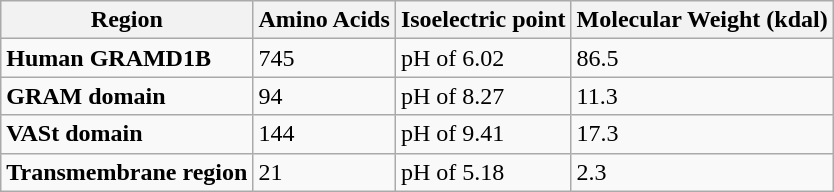<table class="wikitable">
<tr>
<th>Region</th>
<th>Amino Acids</th>
<th>Isoelectric point</th>
<th>Molecular Weight  (kdal)</th>
</tr>
<tr>
<td><strong>Human GRAMD1B</strong></td>
<td>745</td>
<td>pH of 6.02</td>
<td>86.5</td>
</tr>
<tr>
<td><strong>GRAM domain</strong></td>
<td>94</td>
<td>pH of 8.27</td>
<td>11.3</td>
</tr>
<tr>
<td><strong>VASt domain</strong></td>
<td>144</td>
<td>pH of 9.41</td>
<td>17.3</td>
</tr>
<tr>
<td><strong>Transmembrane  region</strong></td>
<td>21</td>
<td>pH of 5.18</td>
<td>2.3</td>
</tr>
</table>
